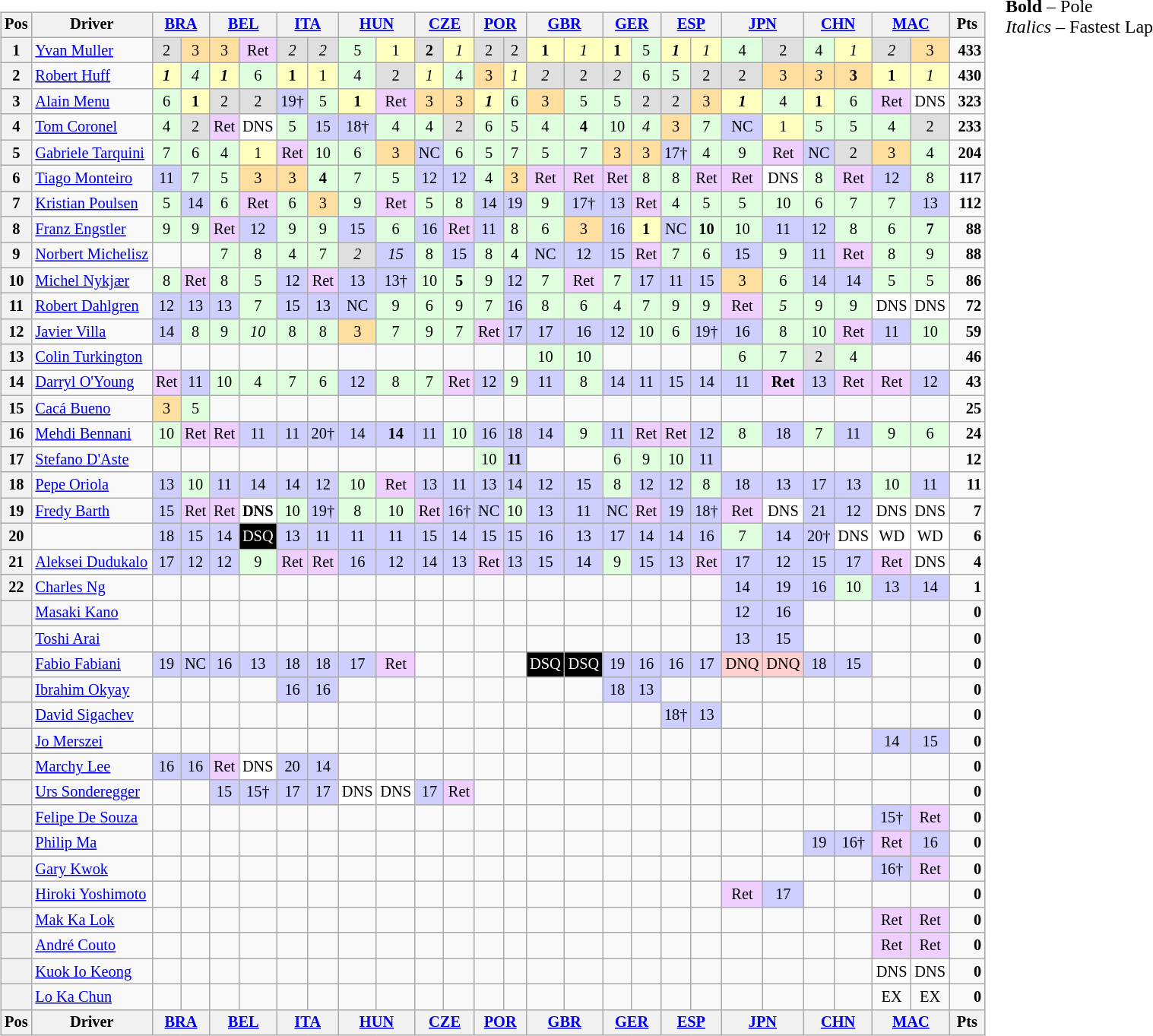<table>
<tr>
<td valign="top"><br><table align="left"| class="wikitable" style="font-size: 85%; text-align: center">
<tr valign="top">
<th valign=middle>Pos</th>
<th valign=middle>Driver</th>
<th colspan=2><a href='#'>BRA</a><br></th>
<th colspan=2><a href='#'>BEL</a><br></th>
<th colspan=2><a href='#'>ITA</a><br></th>
<th colspan=2><a href='#'>HUN</a><br></th>
<th colspan=2><a href='#'>CZE</a><br></th>
<th colspan=2><a href='#'>POR</a><br></th>
<th colspan=2><a href='#'>GBR</a><br></th>
<th colspan=2><a href='#'>GER</a><br></th>
<th colspan=2><a href='#'>ESP</a><br></th>
<th colspan=2><a href='#'>JPN</a><br></th>
<th colspan=2><a href='#'>CHN</a><br></th>
<th colspan=2><a href='#'>MAC</a><br></th>
<th valign=middle> Pts </th>
</tr>
<tr>
<th>1</th>
<td align="left"> <a href='#'>Yvan Muller</a></td>
<td style="background:#dfdfdf;">2</td>
<td style="background:#ffdf9f;">3</td>
<td style="background:#ffdf9f;">3</td>
<td style="background:#efcfff;">Ret</td>
<td style="background:#dfdfdf;"><em>2</em></td>
<td style="background:#dfdfdf;"><em>2</em></td>
<td style="background:#dfffdf;">5</td>
<td style="background:#ffffbf;">1</td>
<td style="background:#dfdfdf;"><strong>2</strong></td>
<td style="background:#ffffbf;"><em>1</em></td>
<td style="background:#dfdfdf;">2</td>
<td style="background:#dfdfdf;">2</td>
<td style="background:#ffffbf;"><strong>1</strong></td>
<td style="background:#ffffbf;"><em>1</em></td>
<td style="background:#ffffbf;"><strong>1</strong></td>
<td style="background:#dfffdf;">5</td>
<td style="background:#ffffbf;"><strong><em>1</em></strong></td>
<td style="background:#ffffbf;"><em>1</em></td>
<td style="background:#dfffdf;">4</td>
<td style="background:#dfdfdf;">2</td>
<td style="background:#dfffdf;">4</td>
<td style="background:#ffffbf;"><em>1</em></td>
<td style="background:#dfdfdf;"><em>2</em></td>
<td style="background:#ffdf9f;">3</td>
<td align="right"><strong>433</strong></td>
</tr>
<tr>
<th>2</th>
<td align="left"> <a href='#'>Robert Huff</a></td>
<td style="background:#ffffbf;"><strong><em>1</em></strong></td>
<td style="background:#dfffdf;"><em>4</em></td>
<td style="background:#ffffbf;"><strong><em>1</em></strong></td>
<td style="background:#dfffdf;">6</td>
<td style="background:#ffffbf;"><strong>1</strong></td>
<td style="background:#ffffbf;">1</td>
<td style="background:#dfffdf;">4</td>
<td style="background:#dfdfdf;">2</td>
<td style="background:#ffffbf;"><em>1</em></td>
<td style="background:#dfffdf;">4</td>
<td style="background:#ffdf9f;">3</td>
<td style="background:#ffffbf;"><em>1</em></td>
<td style="background:#dfdfdf;"><em>2</em></td>
<td style="background:#dfdfdf;">2</td>
<td style="background:#dfdfdf;"><em>2</em></td>
<td style="background:#dfffdf;">6</td>
<td style="background:#dfffdf;">5</td>
<td style="background:#dfdfdf;">2</td>
<td style="background:#dfdfdf;">2</td>
<td style="background:#ffdf9f;">3</td>
<td style="background:#ffdf9f;"><em>3</em></td>
<td style="background:#ffdf9f;"><strong>3</strong></td>
<td style="background:#ffffbf;"><strong>1</strong></td>
<td style="background:#ffffbf;"><em>1</em></td>
<td align="right"><strong>430</strong></td>
</tr>
<tr>
<th>3</th>
<td align="left"> <a href='#'>Alain Menu</a></td>
<td style="background:#dfffdf;">6</td>
<td style="background:#ffffbf;"><strong>1</strong></td>
<td style="background:#dfdfdf;">2</td>
<td style="background:#dfdfdf;">2</td>
<td style="background:#cfcfff;">19†</td>
<td style="background:#dfffdf;">5</td>
<td style="background:#ffffbf;"><strong>1</strong></td>
<td style="background:#efcfff;">Ret</td>
<td style="background:#ffdf9f;">3</td>
<td style="background:#ffdf9f;">3</td>
<td style="background:#ffffbf;"><strong><em>1</em></strong></td>
<td style="background:#dfffdf;">6</td>
<td style="background:#ffdf9f;">3</td>
<td style="background:#dfffdf;">5</td>
<td style="background:#dfffdf;">5</td>
<td style="background:#dfdfdf;">2</td>
<td style="background:#dfdfdf;">2</td>
<td style="background:#ffdf9f;">3</td>
<td style="background:#ffffbf;"><strong><em>1</em></strong></td>
<td style="background:#dfffdf;">4</td>
<td style="background:#ffffbf;"><strong>1</strong></td>
<td style="background:#dfffdf;">6</td>
<td style="background:#efcfff;">Ret</td>
<td style="background:#ffffff;">DNS</td>
<td align="right"><strong>323</strong></td>
</tr>
<tr>
<th>4</th>
<td align="left"> <a href='#'>Tom Coronel</a></td>
<td style="background:#dfffdf;">4</td>
<td style="background:#dfdfdf;">2</td>
<td style="background:#efcfff;">Ret</td>
<td style="background:#ffffff;">DNS</td>
<td style="background:#dfffdf;">5</td>
<td style="background:#cfcfff;">15</td>
<td style="background:#cfcfff;">18†</td>
<td style="background:#dfffdf;">4</td>
<td style="background:#dfffdf;">4</td>
<td style="background:#dfdfdf;">2</td>
<td style="background:#dfffdf;">6</td>
<td style="background:#dfffdf;">5</td>
<td style="background:#dfffdf;">4</td>
<td style="background:#dfffdf;"><strong>4</strong></td>
<td style="background:#dfffdf;">10</td>
<td style="background:#dfffdf;"><em>4</em></td>
<td style="background:#ffdf9f;">3</td>
<td style="background:#dfffdf;">7</td>
<td style="background:#cfcfff;">NC</td>
<td style="background:#ffffbf;">1</td>
<td style="background:#dfffdf;">5</td>
<td style="background:#dfffdf;">5</td>
<td style="background:#dfffdf;">4</td>
<td style="background:#dfdfdf;">2</td>
<td align="right"><strong>233</strong></td>
</tr>
<tr>
<th>5</th>
<td align="left"> <a href='#'>Gabriele Tarquini</a></td>
<td style="background:#dfffdf;">7</td>
<td style="background:#dfffdf;">6</td>
<td style="background:#dfffdf;">4</td>
<td style="background:#ffffbf;">1</td>
<td style="background:#efcfff;">Ret</td>
<td style="background:#dfffdf;">10</td>
<td style="background:#dfffdf;">6</td>
<td style="background:#ffdf9f;">3</td>
<td style="background:#cfcfff;">NC</td>
<td style="background:#dfffdf;">6</td>
<td style="background:#dfffdf;">5</td>
<td style="background:#dfffdf;">7</td>
<td style="background:#dfffdf;">5</td>
<td style="background:#dfffdf;">7</td>
<td style="background:#ffdf9f;">3</td>
<td style="background:#ffdf9f;">3</td>
<td style="background:#cfcfff;">17†</td>
<td style="background:#dfffdf;">4</td>
<td style="background:#dfffdf;">9</td>
<td style="background:#efcfff;">Ret</td>
<td style="background:#cfcfff;">NC</td>
<td style="background:#dfdfdf;">2</td>
<td style="background:#ffdf9f;">3</td>
<td style="background:#dfffdf;">4</td>
<td align="right"><strong>204</strong></td>
</tr>
<tr>
<th>6</th>
<td align="left"> <a href='#'>Tiago Monteiro</a></td>
<td style="background:#cfcfff;">11</td>
<td style="background:#dfffdf;">7</td>
<td style="background:#dfffdf;">5</td>
<td style="background:#ffdf9f;">3</td>
<td style="background:#ffdf9f;">3</td>
<td style="background:#dfffdf;"><strong>4</strong></td>
<td style="background:#dfffdf;">7</td>
<td style="background:#dfffdf;">5</td>
<td style="background:#cfcfff;">12</td>
<td style="background:#cfcfff;">12</td>
<td style="background:#dfffdf;">4</td>
<td style="background:#ffdf9f;">3</td>
<td style="background:#efcfff;">Ret</td>
<td style="background:#efcfff;">Ret</td>
<td style="background:#efcfff;">Ret</td>
<td style="background:#dfffdf;">8</td>
<td style="background:#dfffdf;">8</td>
<td style="background:#efcfff;">Ret</td>
<td style="background:#efcfff;">Ret</td>
<td style="background:#ffffff;">DNS</td>
<td style="background:#dfffdf;">8</td>
<td style="background:#efcfff;">Ret</td>
<td style="background:#cfcfff;">12</td>
<td style="background:#dfffdf;">8</td>
<td align="right"><strong>117</strong></td>
</tr>
<tr>
<th>7</th>
<td align="left"> <a href='#'>Kristian Poulsen</a></td>
<td style="background:#dfffdf;">5</td>
<td style="background:#cfcfff;">14</td>
<td style="background:#dfffdf;">6</td>
<td style="background:#efcfff;">Ret</td>
<td style="background:#dfffdf;">6</td>
<td style="background:#ffdf9f;">3</td>
<td style="background:#dfffdf;">9</td>
<td style="background:#efcfff;">Ret</td>
<td style="background:#dfffdf;">5</td>
<td style="background:#dfffdf;">8</td>
<td style="background:#cfcfff;">14</td>
<td style="background:#cfcfff;">19</td>
<td style="background:#dfffdf;">9</td>
<td style="background:#cfcfff;">17†</td>
<td style="background:#cfcfff;">13</td>
<td style="background:#efcfff;">Ret</td>
<td style="background:#dfffdf;">4</td>
<td style="background:#dfffdf;">5</td>
<td style="background:#dfffdf;">5</td>
<td style="background:#dfffdf;">10</td>
<td style="background:#dfffdf;">6</td>
<td style="background:#dfffdf;">7</td>
<td style="background:#dfffdf;">7</td>
<td style="background:#cfcfff;">13</td>
<td align="right"><strong>112</strong></td>
</tr>
<tr>
<th>8</th>
<td align="left"> <a href='#'>Franz Engstler</a></td>
<td style="background:#dfffdf;">9</td>
<td style="background:#dfffdf;">9</td>
<td style="background:#efcfff;">Ret</td>
<td style="background:#cfcfff;">12</td>
<td style="background:#dfffdf;">9</td>
<td style="background:#dfffdf;">9</td>
<td style="background:#cfcfff;">15</td>
<td style="background:#dfffdf;">6</td>
<td style="background:#cfcfff;">16</td>
<td style="background:#efcfff;">Ret</td>
<td style="background:#cfcfff;">11</td>
<td style="background:#dfffdf;">8</td>
<td style="background:#dfffdf;">6</td>
<td style="background:#ffdf9f;">3</td>
<td style="background:#cfcfff;">16</td>
<td style="background:#ffffbf;"><strong>1</strong></td>
<td style="background:#cfcfff;">NC</td>
<td style="background:#dfffdf;"><strong>10</strong></td>
<td style="background:#dfffdf;">10</td>
<td style="background:#cfcfff;">11</td>
<td style="background:#cfcfff;">12</td>
<td style="background:#dfffdf;">8</td>
<td style="background:#dfffdf;">6</td>
<td style="background:#dfffdf;"><strong>7</strong></td>
<td align="right"><strong>88</strong></td>
</tr>
<tr>
<th>9</th>
<td align="left"> <a href='#'>Norbert Michelisz</a></td>
<td></td>
<td></td>
<td style="background:#dfffdf;">7</td>
<td style="background:#dfffdf;">8</td>
<td style="background:#dfffdf;">4</td>
<td style="background:#dfffdf;">7</td>
<td style="background:#dfdfdf;"><em>2</em></td>
<td style="background:#cfcfff;"><em>15</em></td>
<td style="background:#dfffdf;">8</td>
<td style="background:#cfcfff;">15</td>
<td style="background:#dfffdf;">8</td>
<td style="background:#dfffdf;">4</td>
<td style="background:#cfcfff;">NC</td>
<td style="background:#cfcfff;">12</td>
<td style="background:#cfcfff;">15</td>
<td style="background:#efcfff;">Ret</td>
<td style="background:#dfffdf;">7</td>
<td style="background:#dfffdf;">6</td>
<td style="background:#cfcfff;">15</td>
<td style="background:#dfffdf;">9</td>
<td style="background:#cfcfff;">11</td>
<td style="background:#efcfff;">Ret</td>
<td style="background:#dfffdf;">8</td>
<td style="background:#dfffdf;">9</td>
<td align="right"><strong>88</strong></td>
</tr>
<tr>
<th>10</th>
<td align="left"> <a href='#'>Michel Nykjær</a></td>
<td style="background:#dfffdf;">8</td>
<td style="background:#efcfff;">Ret</td>
<td style="background:#dfffdf;">8</td>
<td style="background:#dfffdf;">5</td>
<td style="background:#cfcfff;">12</td>
<td style="background:#efcfff;">Ret</td>
<td style="background:#cfcfff;">13</td>
<td style="background:#cfcfff;">13†</td>
<td style="background:#dfffdf;">10</td>
<td style="background:#dfffdf;"><strong>5</strong></td>
<td style="background:#dfffdf;">9</td>
<td style="background:#cfcfff;">12</td>
<td style="background:#dfffdf;">7</td>
<td style="background:#efcfff;">Ret</td>
<td style="background:#dfffdf;">7</td>
<td style="background:#cfcfff;">17</td>
<td style="background:#cfcfff;">11</td>
<td style="background:#cfcfff;">15</td>
<td style="background:#ffdf9f;">3</td>
<td style="background:#dfffdf;">6</td>
<td style="background:#cfcfff;">14</td>
<td style="background:#cfcfff;">14</td>
<td style="background:#dfffdf;">5</td>
<td style="background:#dfffdf;">5</td>
<td align="right"><strong>86</strong></td>
</tr>
<tr>
<th>11</th>
<td align="left"> <a href='#'>Robert Dahlgren</a></td>
<td style="background:#cfcfff;">12</td>
<td style="background:#cfcfff;">13</td>
<td style="background:#cfcfff;">13</td>
<td style="background:#dfffdf;">7</td>
<td style="background:#cfcfff;">15</td>
<td style="background:#cfcfff;">13</td>
<td style="background:#cfcfff;">NC</td>
<td style="background:#dfffdf;">9</td>
<td style="background:#dfffdf;">6</td>
<td style="background:#dfffdf;">9</td>
<td style="background:#dfffdf;">7</td>
<td style="background:#cfcfff;">16</td>
<td style="background:#dfffdf;">8</td>
<td style="background:#dfffdf;">6</td>
<td style="background:#dfffdf;">4</td>
<td style="background:#dfffdf;">7</td>
<td style="background:#dfffdf;">9</td>
<td style="background:#dfffdf;">9</td>
<td style="background:#efcfff;">Ret</td>
<td style="background:#dfffdf;"><em>5</em></td>
<td style="background:#dfffdf;">9</td>
<td style="background:#dfffdf;">9</td>
<td style="background:#ffffff;">DNS</td>
<td style="background:#ffffff;">DNS</td>
<td align="right"><strong>72</strong></td>
</tr>
<tr>
<th>12</th>
<td align="left"> <a href='#'>Javier Villa</a></td>
<td style="background:#cfcfff;">14</td>
<td style="background:#dfffdf;">8</td>
<td style="background:#dfffdf;">9</td>
<td style="background:#dfffdf;"><em>10</em></td>
<td style="background:#dfffdf;">8</td>
<td style="background:#dfffdf;">8</td>
<td style="background:#ffdf9f;">3</td>
<td style="background:#dfffdf;">7</td>
<td style="background:#dfffdf;">9</td>
<td style="background:#dfffdf;">7</td>
<td style="background:#efcfff;">Ret</td>
<td style="background:#cfcfff;">17</td>
<td style="background:#cfcfff;">17</td>
<td style="background:#cfcfff;">16</td>
<td style="background:#cfcfff;">12</td>
<td style="background:#dfffdf;">10</td>
<td style="background:#dfffdf;">6</td>
<td style="background:#cfcfff;">19†</td>
<td style="background:#cfcfff;">16</td>
<td style="background:#dfffdf;">8</td>
<td style="background:#dfffdf;">10</td>
<td style="background:#efcfff;">Ret</td>
<td style="background:#cfcfff;">11</td>
<td style="background:#dfffdf;">10</td>
<td align="right"><strong>59</strong></td>
</tr>
<tr>
<th>13</th>
<td align="left"> <a href='#'>Colin Turkington</a></td>
<td></td>
<td></td>
<td></td>
<td></td>
<td></td>
<td></td>
<td></td>
<td></td>
<td></td>
<td></td>
<td></td>
<td></td>
<td style="background:#dfffdf;">10</td>
<td style="background:#dfffdf;">10</td>
<td></td>
<td></td>
<td></td>
<td></td>
<td style="background:#dfffdf;">6</td>
<td style="background:#dfffdf;">7</td>
<td style="background:#dfdfdf;">2</td>
<td style="background:#dfffdf;">4</td>
<td></td>
<td></td>
<td align="right"><strong>46</strong></td>
</tr>
<tr>
<th>14</th>
<td align="left"> <a href='#'>Darryl O'Young</a></td>
<td style="background:#efcfff;">Ret</td>
<td style="background:#cfcfff;">11</td>
<td style="background:#dfffdf;">10</td>
<td style="background:#dfffdf;">4</td>
<td style="background:#dfffdf;">7</td>
<td style="background:#dfffdf;">6</td>
<td style="background:#cfcfff;">12</td>
<td style="background:#dfffdf;">8</td>
<td style="background:#dfffdf;">7</td>
<td style="background:#efcfff;">Ret</td>
<td style="background:#cfcfff;">12</td>
<td style="background:#dfffdf;">9</td>
<td style="background:#cfcfff;">11</td>
<td style="background:#dfffdf;">8</td>
<td style="background:#cfcfff;">14</td>
<td style="background:#cfcfff;">11</td>
<td style="background:#cfcfff;">15</td>
<td style="background:#cfcfff;">14</td>
<td style="background:#cfcfff;">11</td>
<td style="background:#efcfff;"><strong>Ret</strong></td>
<td style="background:#cfcfff;">13</td>
<td style="background:#efcfff;">Ret</td>
<td style="background:#efcfff;">Ret</td>
<td style="background:#cfcfff;">12</td>
<td align="right"><strong>43</strong></td>
</tr>
<tr>
<th>15</th>
<td align="left"> <a href='#'>Cacá Bueno</a></td>
<td style="background:#ffdf9f;">3</td>
<td style="background:#dfffdf;">5</td>
<td></td>
<td></td>
<td></td>
<td></td>
<td></td>
<td></td>
<td></td>
<td></td>
<td></td>
<td></td>
<td></td>
<td></td>
<td></td>
<td></td>
<td></td>
<td></td>
<td></td>
<td></td>
<td></td>
<td></td>
<td></td>
<td></td>
<td align="right"><strong>25</strong></td>
</tr>
<tr>
<th>16</th>
<td align="left"> <a href='#'>Mehdi Bennani</a></td>
<td style="background:#dfffdf;">10</td>
<td style="background:#efcfff;">Ret</td>
<td style="background:#efcfff;">Ret</td>
<td style="background:#cfcfff;">11</td>
<td style="background:#cfcfff;">11</td>
<td style="background:#cfcfff;">20†</td>
<td style="background:#cfcfff;">14</td>
<td style="background:#cfcfff;"><strong>14</strong></td>
<td style="background:#cfcfff;">11</td>
<td style="background:#dfffdf;">10</td>
<td style="background:#cfcfff;">16</td>
<td style="background:#cfcfff;">18</td>
<td style="background:#cfcfff;">14</td>
<td style="background:#dfffdf;">9</td>
<td style="background:#cfcfff;">11</td>
<td style="background:#efcfff;">Ret</td>
<td style="background:#efcfff;">Ret</td>
<td style="background:#cfcfff;">12</td>
<td style="background:#dfffdf;">8</td>
<td style="background:#cfcfff;">18</td>
<td style="background:#dfffdf;">7</td>
<td style="background:#cfcfff;">11</td>
<td style="background:#dfffdf;">9</td>
<td style="background:#dfffdf;">6</td>
<td align="right"><strong>24</strong></td>
</tr>
<tr>
<th>17</th>
<td align="left"> <a href='#'>Stefano D'Aste</a></td>
<td></td>
<td></td>
<td></td>
<td></td>
<td></td>
<td></td>
<td></td>
<td></td>
<td></td>
<td></td>
<td style="background:#dfffdf;">10</td>
<td style="background:#cfcfff;"><strong>11</strong></td>
<td></td>
<td></td>
<td style="background:#dfffdf;">6</td>
<td style="background:#dfffdf;">9</td>
<td style="background:#dfffdf;">10</td>
<td style="background:#cfcfff;">11</td>
<td></td>
<td></td>
<td></td>
<td></td>
<td></td>
<td></td>
<td align="right"><strong>12</strong></td>
</tr>
<tr>
<th>18</th>
<td align="left"> <a href='#'>Pepe Oriola</a></td>
<td style="background:#cfcfff;">13</td>
<td style="background:#dfffdf;">10</td>
<td style="background:#cfcfff;">11</td>
<td style="background:#cfcfff;">14</td>
<td style="background:#cfcfff;">14</td>
<td style="background:#cfcfff;">12</td>
<td style="background:#dfffdf;">10</td>
<td style="background:#efcfff;">Ret</td>
<td style="background:#cfcfff;">13</td>
<td style="background:#cfcfff;">11</td>
<td style="background:#cfcfff;">13</td>
<td style="background:#cfcfff;">14</td>
<td style="background:#cfcfff;">12</td>
<td style="background:#cfcfff;">15</td>
<td style="background:#dfffdf;">8</td>
<td style="background:#cfcfff;">12</td>
<td style="background:#cfcfff;">12</td>
<td style="background:#dfffdf;">8</td>
<td style="background:#cfcfff;">18</td>
<td style="background:#cfcfff;">13</td>
<td style="background:#cfcfff;">17</td>
<td style="background:#cfcfff;">13</td>
<td style="background:#dfffdf;">10</td>
<td style="background:#cfcfff;">11</td>
<td align="right"><strong>11</strong></td>
</tr>
<tr>
<th>19</th>
<td align="left"> <a href='#'>Fredy Barth</a></td>
<td style="background:#cfcfff;">15</td>
<td style="background:#efcfff;">Ret</td>
<td style="background:#efcfff;">Ret</td>
<td style="background:#ffffff;"><strong>DNS</strong></td>
<td style="background:#dfffdf;">10</td>
<td style="background:#cfcfff;">19†</td>
<td style="background:#dfffdf;">8</td>
<td style="background:#dfffdf;">10</td>
<td style="background:#efcfff;">Ret</td>
<td style="background:#cfcfff;">16†</td>
<td style="background:#cfcfff;">NC</td>
<td style="background:#dfffdf;">10</td>
<td style="background:#cfcfff;">13</td>
<td style="background:#cfcfff;">11</td>
<td style="background:#cfcfff;">NC</td>
<td style="background:#efcfff;">Ret</td>
<td style="background:#cfcfff;">19</td>
<td style="background:#cfcfff;">18†</td>
<td style="background:#efcfff;">Ret</td>
<td style="background:#ffffff;">DNS</td>
<td style="background:#cfcfff;">21</td>
<td style="background:#cfcfff;">12</td>
<td style="background:#ffffff;">DNS</td>
<td style="background:#ffffff;">DNS</td>
<td align="right"><strong>7</strong></td>
</tr>
<tr>
<th>20</th>
<td align="left"></td>
<td style="background:#cfcfff;">18</td>
<td style="background:#cfcfff;">15</td>
<td style="background:#cfcfff;">14</td>
<td style="background:black; color:white;">DSQ</td>
<td style="background:#cfcfff;">13</td>
<td style="background:#cfcfff;">11</td>
<td style="background:#cfcfff;">11</td>
<td style="background:#cfcfff;">11</td>
<td style="background:#cfcfff;">15</td>
<td style="background:#cfcfff;">14</td>
<td style="background:#cfcfff;">15</td>
<td style="background:#cfcfff;">15</td>
<td style="background:#cfcfff;">16</td>
<td style="background:#cfcfff;">13</td>
<td style="background:#cfcfff;">17</td>
<td style="background:#cfcfff;">14</td>
<td style="background:#cfcfff;">14</td>
<td style="background:#cfcfff;">16</td>
<td style="background:#dfffdf;">7</td>
<td style="background:#cfcfff;">14</td>
<td style="background:#cfcfff;">20†</td>
<td style="background:#ffffff;">DNS</td>
<td style="background:#ffffff;">WD</td>
<td style="background:#ffffff;">WD</td>
<td align="right"><strong>6</strong></td>
</tr>
<tr>
<th>21</th>
<td align="left"> <a href='#'>Aleksei Dudukalo</a></td>
<td style="background:#cfcfff;">17</td>
<td style="background:#cfcfff;">12</td>
<td style="background:#cfcfff;">12</td>
<td style="background:#dfffdf;">9</td>
<td style="background:#efcfff;">Ret</td>
<td style="background:#efcfff;">Ret</td>
<td style="background:#cfcfff;">16</td>
<td style="background:#cfcfff;">12</td>
<td style="background:#cfcfff;">14</td>
<td style="background:#cfcfff;">13</td>
<td style="background:#efcfff;">Ret</td>
<td style="background:#cfcfff;">13</td>
<td style="background:#cfcfff;">15</td>
<td style="background:#cfcfff;">14</td>
<td style="background:#dfffdf;">9</td>
<td style="background:#cfcfff;">15</td>
<td style="background:#cfcfff;">13</td>
<td style="background:#efcfff;">Ret</td>
<td style="background:#cfcfff;">17</td>
<td style="background:#cfcfff;">12</td>
<td style="background:#cfcfff;">15</td>
<td style="background:#cfcfff;">17</td>
<td style="background:#efcfff;">Ret</td>
<td style="background:#ffffff;">DNS</td>
<td align="right"><strong>4</strong></td>
</tr>
<tr>
<th>22</th>
<td align="left"> <a href='#'>Charles Ng</a></td>
<td></td>
<td></td>
<td></td>
<td></td>
<td></td>
<td></td>
<td></td>
<td></td>
<td></td>
<td></td>
<td></td>
<td></td>
<td></td>
<td></td>
<td></td>
<td></td>
<td></td>
<td></td>
<td style="background:#cfcfff;">14</td>
<td style="background:#cfcfff;">19</td>
<td style="background:#cfcfff;">16</td>
<td style="background:#dfffdf;">10</td>
<td style="background:#cfcfff;">13</td>
<td style="background:#cfcfff;">14</td>
<td align="right"><strong>1</strong></td>
</tr>
<tr>
<th></th>
<td align="left"> <a href='#'>Masaki Kano</a></td>
<td></td>
<td></td>
<td></td>
<td></td>
<td></td>
<td></td>
<td></td>
<td></td>
<td></td>
<td></td>
<td></td>
<td></td>
<td></td>
<td></td>
<td></td>
<td></td>
<td></td>
<td></td>
<td style="background:#cfcfff;">12</td>
<td style="background:#cfcfff;">16</td>
<td></td>
<td></td>
<td></td>
<td></td>
<td align="right"><strong>0</strong></td>
</tr>
<tr>
<th></th>
<td align="left"> <a href='#'>Toshi Arai</a></td>
<td></td>
<td></td>
<td></td>
<td></td>
<td></td>
<td></td>
<td></td>
<td></td>
<td></td>
<td></td>
<td></td>
<td></td>
<td></td>
<td></td>
<td></td>
<td></td>
<td></td>
<td></td>
<td style="background:#cfcfff;">13</td>
<td style="background:#cfcfff;">15</td>
<td></td>
<td></td>
<td></td>
<td></td>
<td align="right"><strong>0</strong></td>
</tr>
<tr>
<th></th>
<td align="left"> <a href='#'>Fabio Fabiani</a></td>
<td style="background:#cfcfff;">19</td>
<td style="background:#cfcfff;">NC</td>
<td style="background:#cfcfff;">16</td>
<td style="background:#cfcfff;">13</td>
<td style="background:#cfcfff;">18</td>
<td style="background:#cfcfff;">18</td>
<td style="background:#cfcfff;">17</td>
<td style="background:#efcfff;">Ret</td>
<td></td>
<td></td>
<td></td>
<td></td>
<td style="background:black; color:white;">DSQ</td>
<td style="background:black; color:white;">DSQ</td>
<td style="background:#cfcfff;">19</td>
<td style="background:#cfcfff;">16</td>
<td style="background:#cfcfff;">16</td>
<td style="background:#cfcfff;">17</td>
<td style="background:#ffcfcf;">DNQ</td>
<td style="background:#ffcfcf;">DNQ</td>
<td style="background:#cfcfff;">18</td>
<td style="background:#cfcfff;">15</td>
<td></td>
<td></td>
<td align="right"><strong>0</strong></td>
</tr>
<tr>
<th></th>
<td align="left"> <a href='#'>Ibrahim Okyay</a></td>
<td></td>
<td></td>
<td></td>
<td></td>
<td style="background:#cfcfff;">16</td>
<td style="background:#cfcfff;">16</td>
<td></td>
<td></td>
<td></td>
<td></td>
<td></td>
<td></td>
<td></td>
<td></td>
<td style="background:#cfcfff;">18</td>
<td style="background:#cfcfff;">13</td>
<td></td>
<td></td>
<td></td>
<td></td>
<td></td>
<td></td>
<td></td>
<td></td>
<td align="right"><strong>0</strong></td>
</tr>
<tr>
<th></th>
<td align="left"> <a href='#'>David Sigachev</a></td>
<td></td>
<td></td>
<td></td>
<td></td>
<td></td>
<td></td>
<td></td>
<td></td>
<td></td>
<td></td>
<td></td>
<td></td>
<td></td>
<td></td>
<td></td>
<td></td>
<td style="background:#cfcfff;">18†</td>
<td style="background:#cfcfff;">13</td>
<td></td>
<td></td>
<td></td>
<td></td>
<td></td>
<td></td>
<td align="right"><strong>0</strong></td>
</tr>
<tr>
<th></th>
<td align="left"> <a href='#'>Jo Merszei</a></td>
<td></td>
<td></td>
<td></td>
<td></td>
<td></td>
<td></td>
<td></td>
<td></td>
<td></td>
<td></td>
<td></td>
<td></td>
<td></td>
<td></td>
<td></td>
<td></td>
<td></td>
<td></td>
<td></td>
<td></td>
<td></td>
<td></td>
<td style="background:#cfcfff;">14</td>
<td style="background:#cfcfff;">15</td>
<td align="right"><strong>0</strong></td>
</tr>
<tr>
<th></th>
<td align="left"> <a href='#'>Marchy Lee</a></td>
<td style="background:#cfcfff;">16</td>
<td style="background:#cfcfff;">16</td>
<td style="background:#efcfff;">Ret</td>
<td style="background:#ffffff;">DNS</td>
<td style="background:#cfcfff;">20</td>
<td style="background:#cfcfff;">14</td>
<td></td>
<td></td>
<td></td>
<td></td>
<td></td>
<td></td>
<td></td>
<td></td>
<td></td>
<td></td>
<td></td>
<td></td>
<td></td>
<td></td>
<td></td>
<td></td>
<td></td>
<td></td>
<td align="right"><strong>0</strong></td>
</tr>
<tr>
<th></th>
<td align="left"> <a href='#'>Urs Sonderegger</a></td>
<td></td>
<td></td>
<td style="background:#cfcfff;">15</td>
<td style="background:#cfcfff;">15†</td>
<td style="background:#cfcfff;">17</td>
<td style="background:#cfcfff;">17</td>
<td style="background:#ffffff;">DNS</td>
<td style="background:#ffffff;">DNS</td>
<td style="background:#cfcfff;">17</td>
<td style="background:#efcfff;">Ret</td>
<td></td>
<td></td>
<td></td>
<td></td>
<td></td>
<td></td>
<td></td>
<td></td>
<td></td>
<td></td>
<td></td>
<td></td>
<td></td>
<td></td>
<td align="right"><strong>0</strong></td>
</tr>
<tr>
<th></th>
<td align="left"> <a href='#'>Felipe De Souza</a></td>
<td></td>
<td></td>
<td></td>
<td></td>
<td></td>
<td></td>
<td></td>
<td></td>
<td></td>
<td></td>
<td></td>
<td></td>
<td></td>
<td></td>
<td></td>
<td></td>
<td></td>
<td></td>
<td></td>
<td></td>
<td></td>
<td></td>
<td style="background:#cfcfff;">15†</td>
<td style="background:#efcfff;">Ret</td>
<td align="right"><strong>0</strong></td>
</tr>
<tr>
<th></th>
<td align="left"> <a href='#'>Philip Ma</a></td>
<td></td>
<td></td>
<td></td>
<td></td>
<td></td>
<td></td>
<td></td>
<td></td>
<td></td>
<td></td>
<td></td>
<td></td>
<td></td>
<td></td>
<td></td>
<td></td>
<td></td>
<td></td>
<td></td>
<td></td>
<td style="background:#cfcfff;">19</td>
<td style="background:#cfcfff;">16†</td>
<td style="background:#efcfff;">Ret</td>
<td style="background:#cfcfff;">16</td>
<td align="right"><strong>0</strong></td>
</tr>
<tr>
<th></th>
<td align="left"> <a href='#'>Gary Kwok</a></td>
<td></td>
<td></td>
<td></td>
<td></td>
<td></td>
<td></td>
<td></td>
<td></td>
<td></td>
<td></td>
<td></td>
<td></td>
<td></td>
<td></td>
<td></td>
<td></td>
<td></td>
<td></td>
<td></td>
<td></td>
<td></td>
<td></td>
<td style="background:#cfcfff;">16†</td>
<td style="background:#efcfff;">Ret</td>
<td align="right"><strong>0</strong></td>
</tr>
<tr>
<th></th>
<td align="left"> <a href='#'>Hiroki Yoshimoto</a></td>
<td></td>
<td></td>
<td></td>
<td></td>
<td></td>
<td></td>
<td></td>
<td></td>
<td></td>
<td></td>
<td></td>
<td></td>
<td></td>
<td></td>
<td></td>
<td></td>
<td></td>
<td></td>
<td style="background:#efcfff;">Ret</td>
<td style="background:#cfcfff;">17</td>
<td></td>
<td></td>
<td></td>
<td></td>
<td align="right"><strong>0</strong></td>
</tr>
<tr>
<th></th>
<td align="left"> <a href='#'>Mak Ka Lok</a></td>
<td></td>
<td></td>
<td></td>
<td></td>
<td></td>
<td></td>
<td></td>
<td></td>
<td></td>
<td></td>
<td></td>
<td></td>
<td></td>
<td></td>
<td></td>
<td></td>
<td></td>
<td></td>
<td></td>
<td></td>
<td></td>
<td></td>
<td style="background:#efcfff;">Ret</td>
<td style="background:#efcfff;">Ret</td>
<td align="right"><strong>0</strong></td>
</tr>
<tr>
<th></th>
<td align="left"> <a href='#'>André Couto</a></td>
<td></td>
<td></td>
<td></td>
<td></td>
<td></td>
<td></td>
<td></td>
<td></td>
<td></td>
<td></td>
<td></td>
<td></td>
<td></td>
<td></td>
<td></td>
<td></td>
<td></td>
<td></td>
<td></td>
<td></td>
<td></td>
<td></td>
<td style="background:#efcfff;">Ret</td>
<td style="background:#efcfff;">Ret</td>
<td align="right"><strong>0</strong></td>
</tr>
<tr>
<th></th>
<td align="left"> <a href='#'>Kuok Io Keong</a></td>
<td></td>
<td></td>
<td></td>
<td></td>
<td></td>
<td></td>
<td></td>
<td></td>
<td></td>
<td></td>
<td></td>
<td></td>
<td></td>
<td></td>
<td></td>
<td></td>
<td></td>
<td></td>
<td></td>
<td></td>
<td></td>
<td></td>
<td style="background:#ffffff;">DNS</td>
<td style="background:#ffffff;">DNS</td>
<td align="right"><strong>0</strong></td>
</tr>
<tr>
<th></th>
<td align="left"> <a href='#'>Lo Ka Chun</a></td>
<td></td>
<td></td>
<td></td>
<td></td>
<td></td>
<td></td>
<td></td>
<td></td>
<td></td>
<td></td>
<td></td>
<td></td>
<td></td>
<td></td>
<td></td>
<td></td>
<td></td>
<td></td>
<td></td>
<td></td>
<td></td>
<td></td>
<td>EX</td>
<td>EX</td>
<td align="right"><strong>0</strong></td>
</tr>
<tr valign="top">
<th valign=middle>Pos</th>
<th valign=middle>Driver</th>
<th colspan=2><a href='#'>BRA</a><br></th>
<th colspan=2><a href='#'>BEL</a><br></th>
<th colspan=2><a href='#'>ITA</a><br></th>
<th colspan=2><a href='#'>HUN</a><br></th>
<th colspan=2><a href='#'>CZE</a><br></th>
<th colspan=2><a href='#'>POR</a><br></th>
<th colspan=2><a href='#'>GBR</a><br></th>
<th colspan=2><a href='#'>GER</a><br></th>
<th colspan=2><a href='#'>ESP</a><br></th>
<th colspan=2><a href='#'>JPN</a><br></th>
<th colspan=2><a href='#'>CHN</a><br></th>
<th colspan=2><a href='#'>MAC</a><br></th>
<th valign=middle> Pts </th>
</tr>
</table>
</td>
<td valign="top"><br>
<span><strong>Bold</strong> – Pole<br>
<em>Italics</em> – Fastest Lap</span></td>
</tr>
</table>
